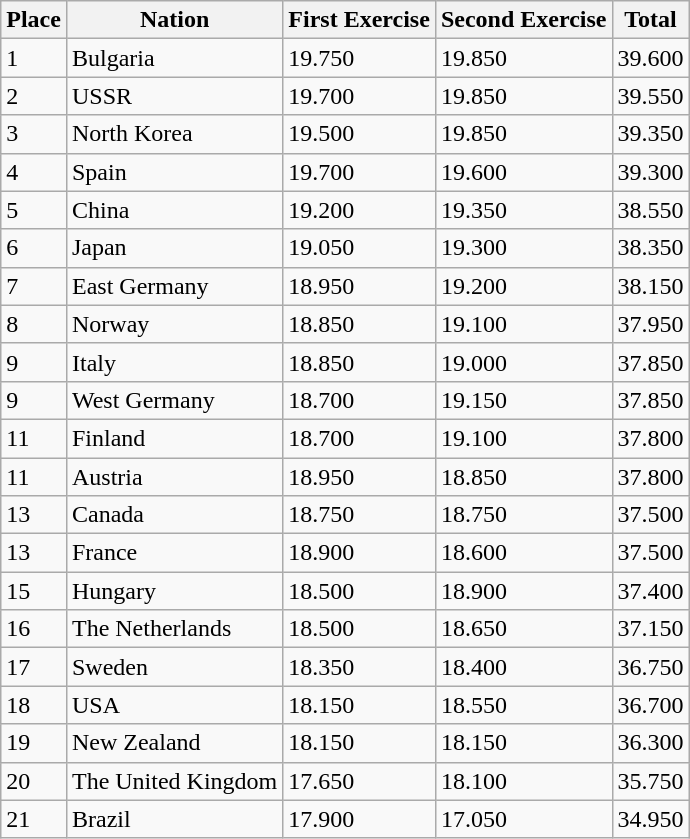<table class="wikitable">
<tr>
<th>Place</th>
<th>Nation</th>
<th>First Exercise</th>
<th>Second Exercise</th>
<th>Total</th>
</tr>
<tr>
<td>1</td>
<td> Bulgaria</td>
<td>19.750</td>
<td>19.850</td>
<td>39.600</td>
</tr>
<tr>
<td>2</td>
<td> USSR</td>
<td>19.700</td>
<td>19.850</td>
<td>39.550</td>
</tr>
<tr>
<td>3</td>
<td> North Korea</td>
<td>19.500</td>
<td>19.850</td>
<td>39.350</td>
</tr>
<tr>
<td>4</td>
<td> Spain</td>
<td>19.700</td>
<td>19.600</td>
<td>39.300</td>
</tr>
<tr>
<td>5</td>
<td> China</td>
<td>19.200</td>
<td>19.350</td>
<td>38.550</td>
</tr>
<tr>
<td>6</td>
<td> Japan</td>
<td>19.050</td>
<td>19.300</td>
<td>38.350</td>
</tr>
<tr>
<td>7</td>
<td> East Germany</td>
<td>18.950</td>
<td>19.200</td>
<td>38.150</td>
</tr>
<tr>
<td>8</td>
<td> Norway</td>
<td>18.850</td>
<td>19.100</td>
<td>37.950</td>
</tr>
<tr>
<td>9</td>
<td> Italy</td>
<td>18.850</td>
<td>19.000</td>
<td>37.850</td>
</tr>
<tr>
<td>9</td>
<td> West Germany</td>
<td>18.700</td>
<td>19.150</td>
<td>37.850</td>
</tr>
<tr>
<td>11</td>
<td> Finland</td>
<td>18.700</td>
<td>19.100</td>
<td>37.800</td>
</tr>
<tr>
<td>11</td>
<td> Austria</td>
<td>18.950</td>
<td>18.850</td>
<td>37.800</td>
</tr>
<tr>
<td>13</td>
<td> Canada</td>
<td>18.750</td>
<td>18.750</td>
<td>37.500</td>
</tr>
<tr>
<td>13</td>
<td> France</td>
<td>18.900</td>
<td>18.600</td>
<td>37.500</td>
</tr>
<tr>
<td>15</td>
<td> Hungary</td>
<td>18.500</td>
<td>18.900</td>
<td>37.400</td>
</tr>
<tr>
<td>16</td>
<td> The Netherlands</td>
<td>18.500</td>
<td>18.650</td>
<td>37.150</td>
</tr>
<tr>
<td>17</td>
<td> Sweden</td>
<td>18.350</td>
<td>18.400</td>
<td>36.750</td>
</tr>
<tr>
<td>18</td>
<td> USA</td>
<td>18.150</td>
<td>18.550</td>
<td>36.700</td>
</tr>
<tr>
<td>19</td>
<td> New Zealand</td>
<td>18.150</td>
<td>18.150</td>
<td>36.300</td>
</tr>
<tr>
<td>20</td>
<td> The United Kingdom</td>
<td>17.650</td>
<td>18.100</td>
<td>35.750</td>
</tr>
<tr>
<td>21</td>
<td> Brazil</td>
<td>17.900</td>
<td>17.050</td>
<td>34.950</td>
</tr>
</table>
